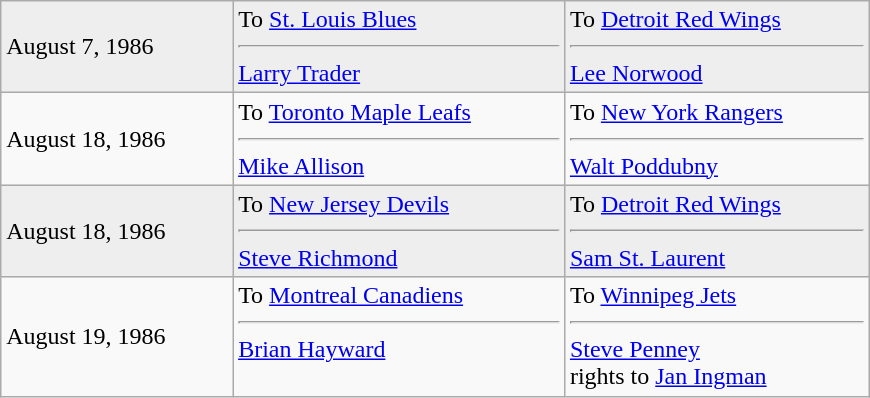<table class="wikitable" style="border:1px solid #999; width:580px;">
<tr style="background:#eee;">
<td>August 7, 1986</td>
<td valign="top">To <a href='#'>St. Louis Blues</a><hr><a href='#'>Larry Trader</a></td>
<td valign="top">To <a href='#'>Detroit Red Wings</a><hr><a href='#'>Lee Norwood</a></td>
</tr>
<tr>
<td>August 18, 1986</td>
<td valign="top">To <a href='#'>Toronto Maple Leafs</a><hr><a href='#'>Mike Allison</a></td>
<td valign="top">To <a href='#'>New York Rangers</a><hr><a href='#'>Walt Poddubny</a></td>
</tr>
<tr style="background:#eee;">
<td>August 18, 1986</td>
<td valign="top">To <a href='#'>New Jersey Devils</a><hr><a href='#'>Steve Richmond</a></td>
<td valign="top">To <a href='#'>Detroit Red Wings</a><hr><a href='#'>Sam St. Laurent</a></td>
</tr>
<tr>
<td>August 19, 1986</td>
<td valign="top">To <a href='#'>Montreal Canadiens</a><hr><a href='#'>Brian Hayward</a></td>
<td valign="top">To <a href='#'>Winnipeg Jets</a><hr><a href='#'>Steve Penney</a><br>rights to <a href='#'>Jan Ingman</a></td>
</tr>
</table>
